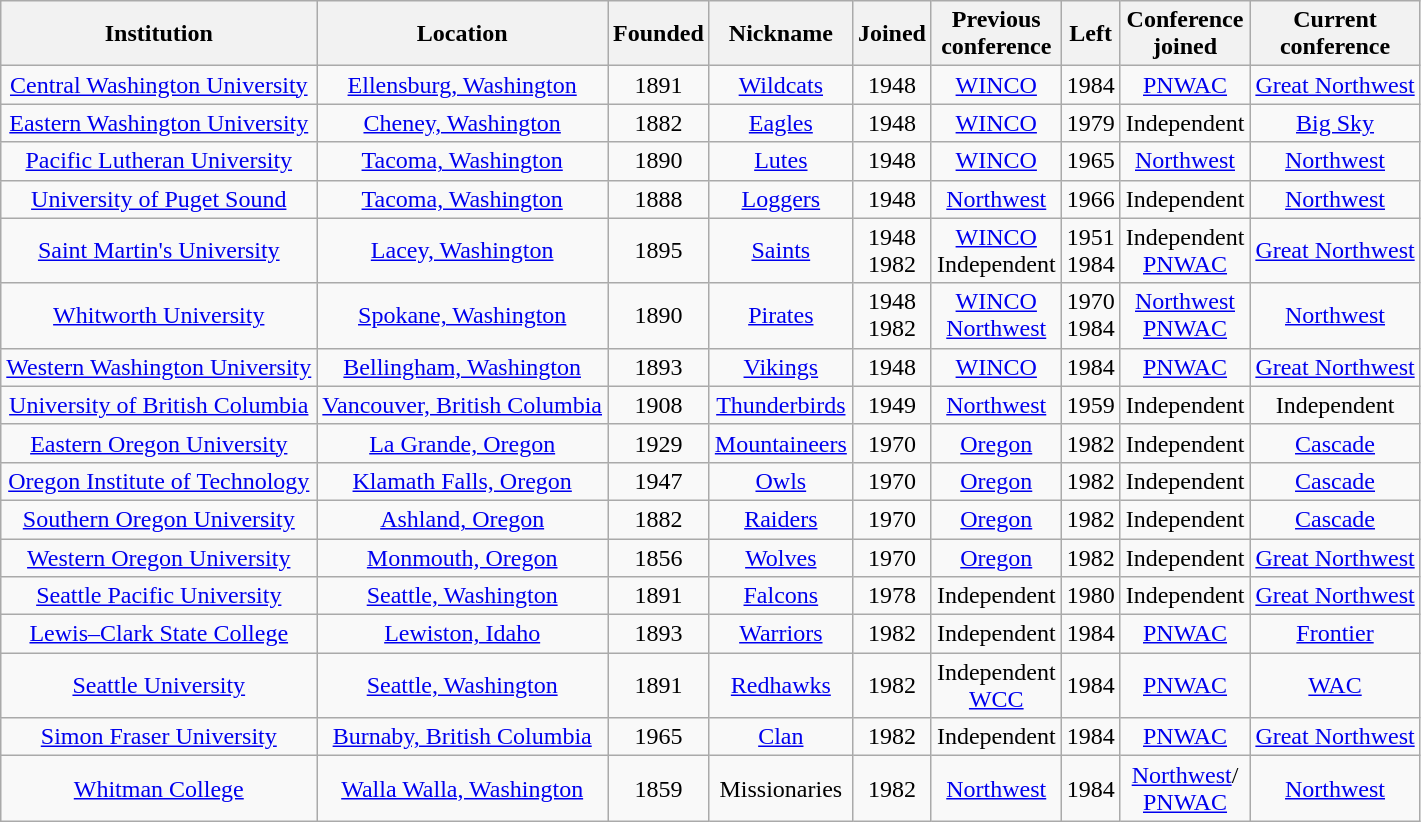<table class="wikitable sortable" style="text-align:center">
<tr>
<th>Institution</th>
<th>Location</th>
<th>Founded</th>
<th>Nickname</th>
<th>Joined</th>
<th>Previous<br>conference</th>
<th>Left</th>
<th>Conference<br>joined</th>
<th>Current<br>conference</th>
</tr>
<tr>
<td><a href='#'>Central Washington University</a></td>
<td><a href='#'>Ellensburg, Washington</a></td>
<td>1891</td>
<td><a href='#'>Wildcats</a></td>
<td>1948</td>
<td><a href='#'>WINCO</a></td>
<td>1984</td>
<td><a href='#'>PNWAC</a></td>
<td><a href='#'>Great Northwest</a></td>
</tr>
<tr>
<td><a href='#'>Eastern Washington University</a></td>
<td><a href='#'>Cheney, Washington</a></td>
<td>1882</td>
<td><a href='#'>Eagles</a></td>
<td>1948</td>
<td><a href='#'>WINCO</a></td>
<td>1979</td>
<td>Independent</td>
<td><a href='#'>Big Sky</a></td>
</tr>
<tr>
<td><a href='#'>Pacific Lutheran University</a></td>
<td><a href='#'>Tacoma, Washington</a></td>
<td>1890</td>
<td><a href='#'>Lutes</a></td>
<td>1948</td>
<td><a href='#'>WINCO</a></td>
<td>1965</td>
<td><a href='#'>Northwest</a></td>
<td><a href='#'>Northwest</a></td>
</tr>
<tr>
<td><a href='#'>University of Puget Sound</a></td>
<td><a href='#'>Tacoma, Washington</a></td>
<td>1888</td>
<td><a href='#'>Loggers</a></td>
<td>1948</td>
<td><a href='#'>Northwest</a></td>
<td>1966</td>
<td>Independent</td>
<td><a href='#'>Northwest</a></td>
</tr>
<tr>
<td><a href='#'>Saint Martin's University</a></td>
<td><a href='#'>Lacey, Washington</a></td>
<td>1895</td>
<td><a href='#'>Saints</a></td>
<td>1948<br>1982</td>
<td><a href='#'>WINCO</a><br>Independent</td>
<td>1951<br>1984</td>
<td>Independent<br><a href='#'>PNWAC</a></td>
<td><a href='#'>Great Northwest</a></td>
</tr>
<tr>
<td><a href='#'>Whitworth University</a></td>
<td><a href='#'>Spokane, Washington</a></td>
<td>1890</td>
<td><a href='#'>Pirates</a></td>
<td>1948<br>1982</td>
<td><a href='#'>WINCO</a><br><a href='#'>Northwest</a></td>
<td>1970<br>1984</td>
<td><a href='#'>Northwest</a><br><a href='#'>PNWAC</a></td>
<td><a href='#'>Northwest</a></td>
</tr>
<tr>
<td><a href='#'>Western Washington University</a></td>
<td><a href='#'>Bellingham, Washington</a></td>
<td>1893</td>
<td><a href='#'>Vikings</a></td>
<td>1948</td>
<td><a href='#'>WINCO</a></td>
<td>1984</td>
<td><a href='#'>PNWAC</a></td>
<td><a href='#'>Great Northwest</a></td>
</tr>
<tr>
<td><a href='#'>University of British Columbia</a></td>
<td><a href='#'>Vancouver, British Columbia</a></td>
<td>1908</td>
<td><a href='#'>Thunderbirds</a></td>
<td>1949</td>
<td><a href='#'>Northwest</a></td>
<td>1959</td>
<td>Independent</td>
<td>Independent</td>
</tr>
<tr>
<td><a href='#'>Eastern Oregon University</a></td>
<td><a href='#'>La Grande, Oregon</a></td>
<td>1929</td>
<td><a href='#'>Mountaineers</a></td>
<td>1970</td>
<td><a href='#'>Oregon</a></td>
<td>1982</td>
<td>Independent</td>
<td><a href='#'>Cascade</a></td>
</tr>
<tr>
<td><a href='#'>Oregon Institute of Technology</a></td>
<td><a href='#'>Klamath Falls, Oregon</a></td>
<td>1947</td>
<td><a href='#'>Owls</a></td>
<td>1970</td>
<td><a href='#'>Oregon</a></td>
<td>1982</td>
<td>Independent</td>
<td><a href='#'>Cascade</a></td>
</tr>
<tr>
<td><a href='#'>Southern Oregon University</a></td>
<td><a href='#'>Ashland, Oregon</a></td>
<td>1882</td>
<td><a href='#'>Raiders</a></td>
<td>1970</td>
<td><a href='#'>Oregon</a></td>
<td>1982</td>
<td>Independent</td>
<td><a href='#'>Cascade</a></td>
</tr>
<tr>
<td><a href='#'>Western Oregon University</a></td>
<td><a href='#'>Monmouth, Oregon</a></td>
<td>1856</td>
<td><a href='#'>Wolves</a></td>
<td>1970</td>
<td><a href='#'>Oregon</a></td>
<td>1982</td>
<td>Independent</td>
<td><a href='#'>Great Northwest</a></td>
</tr>
<tr>
<td><a href='#'>Seattle Pacific University</a></td>
<td><a href='#'>Seattle, Washington</a></td>
<td>1891</td>
<td><a href='#'>Falcons</a></td>
<td>1978</td>
<td>Independent</td>
<td>1980</td>
<td>Independent</td>
<td><a href='#'>Great Northwest</a></td>
</tr>
<tr>
<td><a href='#'>Lewis–Clark State College</a></td>
<td><a href='#'>Lewiston, Idaho</a></td>
<td>1893</td>
<td><a href='#'>Warriors</a></td>
<td>1982</td>
<td>Independent</td>
<td>1984</td>
<td><a href='#'>PNWAC</a></td>
<td><a href='#'>Frontier</a></td>
</tr>
<tr>
<td><a href='#'>Seattle University</a></td>
<td><a href='#'>Seattle, Washington</a></td>
<td>1891</td>
<td><a href='#'>Redhawks</a></td>
<td>1982</td>
<td>Independent<br><a href='#'>WCC</a></td>
<td>1984</td>
<td><a href='#'>PNWAC</a></td>
<td><a href='#'>WAC</a></td>
</tr>
<tr>
<td><a href='#'>Simon Fraser University</a></td>
<td><a href='#'>Burnaby, British Columbia</a></td>
<td>1965</td>
<td><a href='#'>Clan</a></td>
<td>1982</td>
<td>Independent</td>
<td>1984</td>
<td><a href='#'>PNWAC</a></td>
<td><a href='#'>Great Northwest</a></td>
</tr>
<tr>
<td><a href='#'>Whitman College</a></td>
<td><a href='#'>Walla Walla, Washington</a></td>
<td>1859</td>
<td>Missionaries</td>
<td>1982</td>
<td><a href='#'>Northwest</a></td>
<td>1984</td>
<td><a href='#'>Northwest</a>/<br><a href='#'>PNWAC</a></td>
<td><a href='#'>Northwest</a></td>
</tr>
</table>
